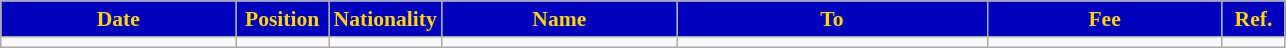<table class="wikitable"  style="text-align:center; font-size:90%; ">
<tr>
<th style="background:#0000BD; color:gold; width:150px;">Date</th>
<th style="background:#0000BD; color:gold; width:55px;">Position</th>
<th style="background:#0000BD; color:gold; width:55px;">Nationality</th>
<th style="background:#0000BD; color:gold; width:150px;">Name</th>
<th style="background:#0000BD; color:gold; width:200px;">To</th>
<th style="background:#0000BD; color:gold; width:150px;">Fee</th>
<th style="background:#0000BD; color:gold; width:35px;">Ref.</th>
</tr>
<tr>
<td></td>
<td></td>
<td></td>
<td></td>
<td></td>
<td></td>
<td></td>
</tr>
</table>
